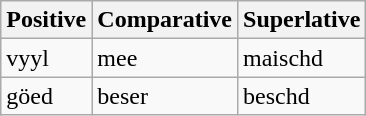<table class="wikitable" border="1">
<tr>
<th>Positive</th>
<th>Comparative</th>
<th>Superlative</th>
</tr>
<tr>
<td>vyyl</td>
<td>mee</td>
<td>maischd</td>
</tr>
<tr>
<td>göed</td>
<td>beser</td>
<td>beschd</td>
</tr>
</table>
